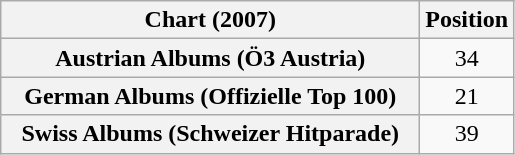<table class="wikitable sortable plainrowheaders" style="text-align:center">
<tr>
<th scope="col" style="width:17em;">Chart (2007)</th>
<th scope="col">Position</th>
</tr>
<tr>
<th scope="row">Austrian Albums (Ö3 Austria)</th>
<td>34</td>
</tr>
<tr>
<th scope="row">German Albums (Offizielle Top 100)</th>
<td>21</td>
</tr>
<tr>
<th scope="row">Swiss Albums (Schweizer Hitparade)</th>
<td>39</td>
</tr>
</table>
